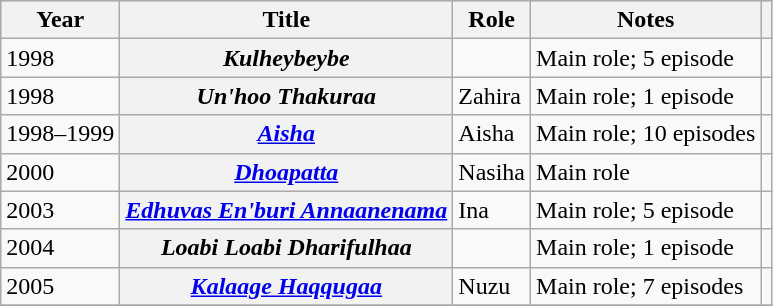<table class="wikitable sortable plainrowheaders">
<tr style="background:#ccc; text-align:center;">
<th scope="col">Year</th>
<th scope="col">Title</th>
<th scope="col">Role</th>
<th scope="col">Notes</th>
<th scope="col" class="unsortable"></th>
</tr>
<tr>
<td>1998</td>
<th scope="row"><em>Kulheybeybe</em></th>
<td></td>
<td>Main role; 5 episode</td>
<td></td>
</tr>
<tr>
<td>1998</td>
<th scope="row"><em>Un'hoo Thakuraa</em></th>
<td>Zahira</td>
<td>Main role; 1 episode</td>
<td></td>
</tr>
<tr>
<td>1998–1999</td>
<th scope="row"><em><a href='#'>Aisha</a></em></th>
<td>Aisha</td>
<td>Main role; 10 episodes</td>
<td style="text-align: center;"></td>
</tr>
<tr>
<td>2000</td>
<th scope="row"><em><a href='#'>Dhoapatta</a></em></th>
<td>Nasiha</td>
<td>Main role</td>
<td style="text-align: center;"></td>
</tr>
<tr>
<td>2003</td>
<th scope="row"><em><a href='#'>Edhuvas En'buri Annaanenama</a></em></th>
<td>Ina</td>
<td>Main role; 5 episode</td>
<td style="text-align: center;"></td>
</tr>
<tr>
<td>2004</td>
<th scope="row"><em>Loabi Loabi Dharifulhaa</em></th>
<td></td>
<td>Main role; 1 episode</td>
<td></td>
</tr>
<tr>
<td>2005</td>
<th scope="row"><em><a href='#'>Kalaage Haqqugaa</a></em></th>
<td>Nuzu</td>
<td>Main role; 7 episodes</td>
<td style="text-align: center;"></td>
</tr>
<tr>
</tr>
</table>
